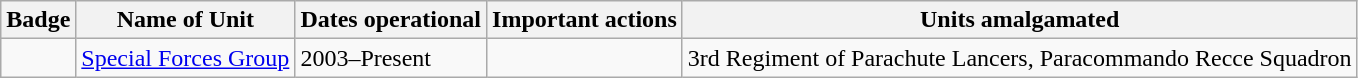<table class="wikitable">
<tr>
<th>Badge</th>
<th>Name of Unit</th>
<th>Dates operational</th>
<th>Important actions</th>
<th>Units amalgamated</th>
</tr>
<tr>
<td></td>
<td><a href='#'>Special Forces Group</a></td>
<td>2003–Present</td>
<td></td>
<td>3rd Regiment of Parachute Lancers, Paracommando Recce Squadron</td>
</tr>
</table>
